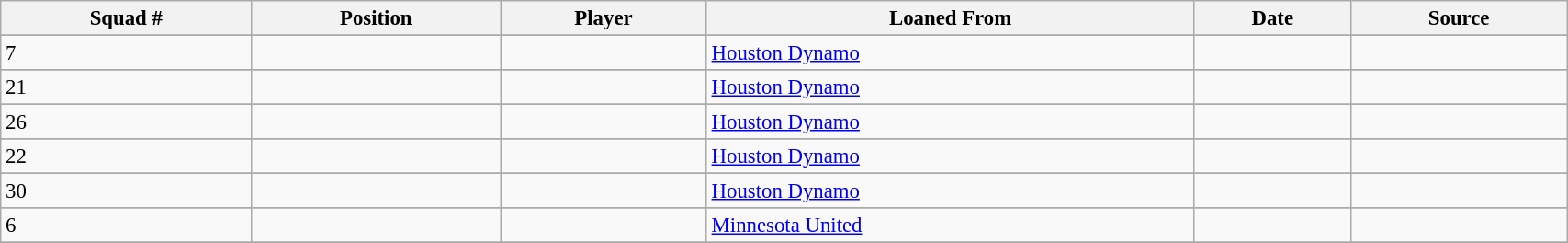<table class="wikitable sortable" style="width:90%; text-align:center; font-size:95%; text-align:left;">
<tr>
<th><strong>Squad #</strong></th>
<th><strong>Position</strong></th>
<th><strong>Player</strong></th>
<th><strong>Loaned From</strong></th>
<th><strong>Date</strong></th>
<th><strong>Source</strong></th>
</tr>
<tr>
</tr>
<tr>
<td>7</td>
<td></td>
<td></td>
<td> <a href='#'>Houston Dynamo</a></td>
<td></td>
<td></td>
</tr>
<tr>
</tr>
<tr>
<td>21</td>
<td></td>
<td></td>
<td> <a href='#'>Houston Dynamo</a></td>
<td></td>
<td></td>
</tr>
<tr>
</tr>
<tr>
<td>26</td>
<td></td>
<td></td>
<td> <a href='#'>Houston Dynamo</a></td>
<td></td>
<td></td>
</tr>
<tr>
</tr>
<tr>
<td>22</td>
<td></td>
<td></td>
<td> <a href='#'>Houston Dynamo</a></td>
<td></td>
<td></td>
</tr>
<tr>
</tr>
<tr>
<td>30</td>
<td></td>
<td></td>
<td> <a href='#'>Houston Dynamo</a></td>
<td></td>
<td></td>
</tr>
<tr>
</tr>
<tr>
<td>6</td>
<td></td>
<td></td>
<td> <a href='#'>Minnesota United</a></td>
<td></td>
<td></td>
</tr>
<tr>
</tr>
</table>
